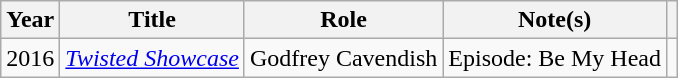<table class=wikitable style=text-align:center>
<tr>
<th>Year</th>
<th>Title</th>
<th>Role</th>
<th>Note(s)</th>
<th></th>
</tr>
<tr>
<td>2016</td>
<td><em><a href='#'>Twisted Showcase</a></em></td>
<td>Godfrey Cavendish</td>
<td>Episode: Be My Head</td>
<td></td>
</tr>
</table>
